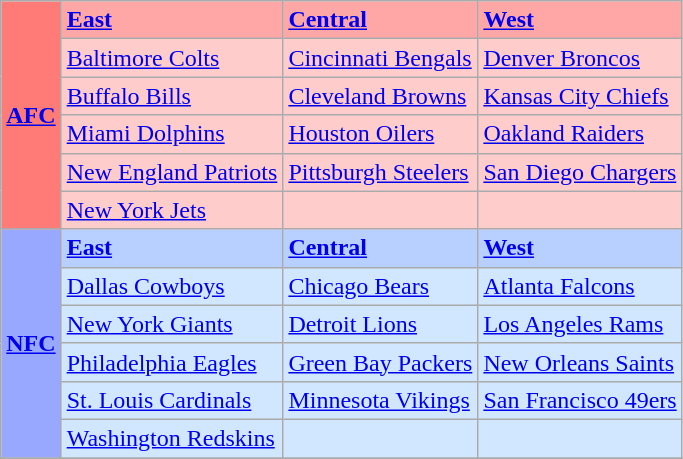<table class="wikitable">
<tr>
<th rowspan="6" style="background-color: #FF7B77;"><strong><a href='#'>AFC</a></strong></th>
<td style="background-color: #FFA7A7;"><strong><a href='#'>East</a></strong></td>
<td style="background-color: #FFA7A7;"><strong><a href='#'>Central</a></strong></td>
<td style="background-color: #FFA7A7;"><strong><a href='#'>West</a></strong></td>
</tr>
<tr>
<td style="background-color: #FFCCCC;"><a href='#'>Baltimore Colts</a></td>
<td style="background-color: #FFCCCC;"><a href='#'>Cincinnati Bengals</a></td>
<td style="background-color: #FFCCCC;"><a href='#'>Denver Broncos</a></td>
</tr>
<tr>
<td style="background-color: #FFCCCC;"><a href='#'>Buffalo Bills</a></td>
<td style="background-color: #FFCCCC;"><a href='#'>Cleveland Browns</a></td>
<td style="background-color: #FFCCCC;"><a href='#'>Kansas City Chiefs</a></td>
</tr>
<tr>
<td style="background-color: #FFCCCC;"><a href='#'>Miami Dolphins</a></td>
<td style="background-color: #FFCCCC;"><a href='#'>Houston Oilers</a></td>
<td style="background-color: #FFCCCC;"><a href='#'>Oakland Raiders</a></td>
</tr>
<tr>
<td style="background-color: #FFCCCC;"><a href='#'>New England Patriots</a></td>
<td style="background-color: #FFCCCC;"><a href='#'>Pittsburgh Steelers</a></td>
<td style="background-color: #FFCCCC;"><a href='#'>San Diego Chargers</a></td>
</tr>
<tr>
<td style="background-color: #FFCCCC;"><a href='#'>New York Jets</a></td>
<td style="background-color: #FFCCCC;"></td>
<td style="background-color: #FFCCCC;"></td>
</tr>
<tr>
<th rowspan="6" style="background-color: #99A8FF;"><strong><a href='#'>NFC</a></strong></th>
<td style="background-color: #B7D0FF;"><strong><a href='#'>East</a></strong></td>
<td style="background-color: #B7D0FF;"><strong><a href='#'>Central</a></strong></td>
<td style="background-color: #B7D0FF;"><strong><a href='#'>West</a></strong></td>
</tr>
<tr>
<td style="background-color: #D0E7FF;"><a href='#'>Dallas Cowboys</a></td>
<td style="background-color: #D0E7FF;"><a href='#'>Chicago Bears</a></td>
<td style="background-color: #D0E7FF;"><a href='#'>Atlanta Falcons</a></td>
</tr>
<tr>
<td style="background-color: #D0E7FF;"><a href='#'>New York Giants</a></td>
<td style="background-color: #D0E7FF;"><a href='#'>Detroit Lions</a></td>
<td style="background-color: #D0E7FF;"><a href='#'>Los Angeles Rams</a></td>
</tr>
<tr>
<td style="background-color: #D0E7FF;"><a href='#'>Philadelphia Eagles</a></td>
<td style="background-color: #D0E7FF;"><a href='#'>Green Bay Packers</a></td>
<td style="background-color: #D0E7FF;"><a href='#'>New Orleans Saints</a></td>
</tr>
<tr>
<td style="background-color: #D0E7FF;"><a href='#'>St. Louis Cardinals</a></td>
<td style="background-color: #D0E7FF;"><a href='#'>Minnesota Vikings</a></td>
<td style="background-color: #D0E7FF;"><a href='#'>San Francisco 49ers</a></td>
</tr>
<tr>
<td style="background-color: #D0E7FF;"><a href='#'>Washington Redskins</a></td>
<td style="background-color: #D0E7FF;"></td>
<td style="background-color: #D0E7FF;"></td>
</tr>
<tr>
</tr>
</table>
